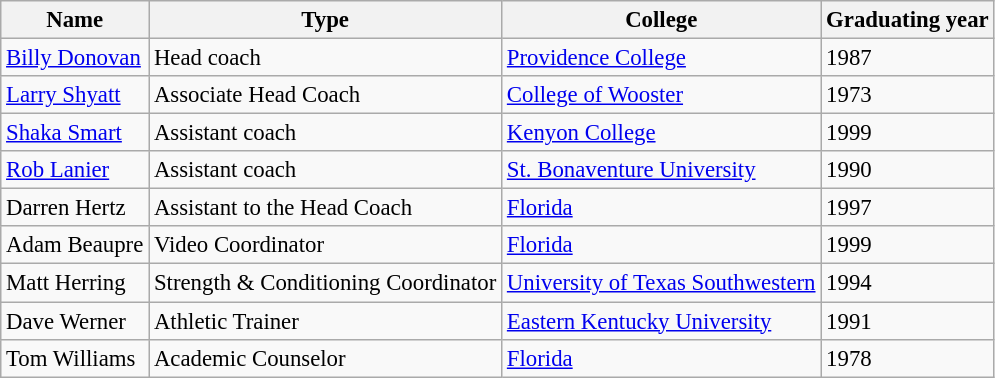<table class="wikitable" style="font-size: 95%;">
<tr>
<th>Name</th>
<th>Type</th>
<th>College</th>
<th>Graduating year</th>
</tr>
<tr>
<td><a href='#'>Billy Donovan</a></td>
<td>Head coach</td>
<td><a href='#'>Providence College</a></td>
<td>1987</td>
</tr>
<tr>
<td><a href='#'>Larry Shyatt</a></td>
<td>Associate Head Coach</td>
<td><a href='#'>College of Wooster</a></td>
<td>1973</td>
</tr>
<tr>
<td><a href='#'>Shaka Smart</a></td>
<td>Assistant coach</td>
<td><a href='#'>Kenyon College</a></td>
<td>1999</td>
</tr>
<tr>
<td><a href='#'>Rob Lanier</a></td>
<td>Assistant coach</td>
<td><a href='#'>St. Bonaventure University</a></td>
<td>1990</td>
</tr>
<tr>
<td>Darren Hertz</td>
<td>Assistant to the Head Coach</td>
<td><a href='#'>Florida</a></td>
<td>1997</td>
</tr>
<tr>
<td>Adam Beaupre</td>
<td>Video Coordinator</td>
<td><a href='#'>Florida</a></td>
<td>1999</td>
</tr>
<tr>
<td>Matt Herring</td>
<td>Strength & Conditioning Coordinator</td>
<td><a href='#'>University of Texas Southwestern</a></td>
<td>1994</td>
</tr>
<tr>
<td>Dave Werner</td>
<td>Athletic Trainer</td>
<td><a href='#'>Eastern Kentucky University</a></td>
<td>1991</td>
</tr>
<tr>
<td>Tom Williams</td>
<td>Academic Counselor</td>
<td><a href='#'>Florida</a></td>
<td>1978</td>
</tr>
</table>
